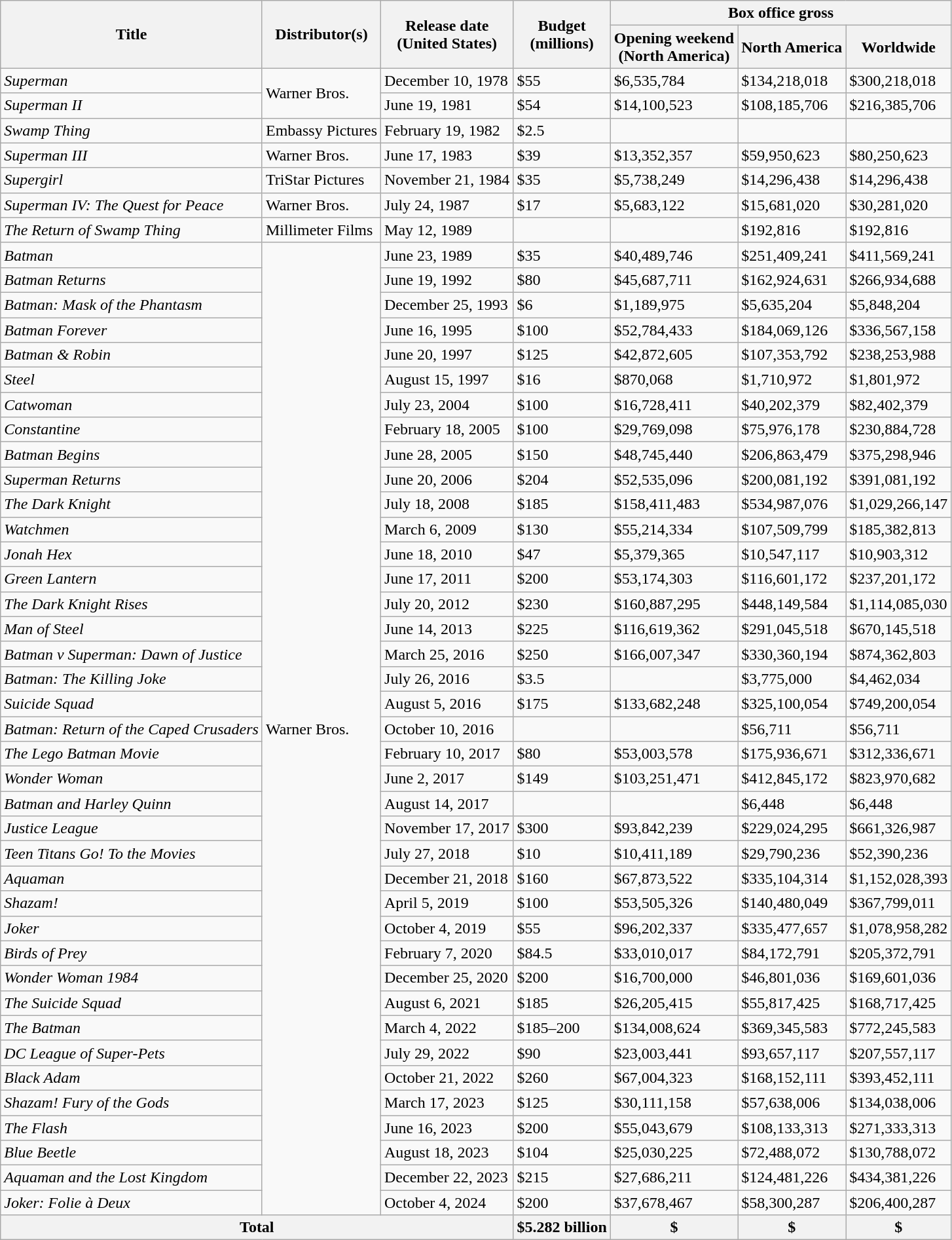<table class="wikitable sortable">
<tr>
<th rowspan="2">Title</th>
<th rowspan="2">Distributor(s)</th>
<th rowspan="2">Release date<br>(United States)</th>
<th rowspan="2">Budget<br>(millions)</th>
<th colspan="3">Box office gross</th>
</tr>
<tr>
<th>Opening weekend<br>(North America)</th>
<th>North America</th>
<th>Worldwide</th>
</tr>
<tr>
<td><em>Superman</em></td>
<td rowspan="2">Warner Bros.</td>
<td>December 10, 1978</td>
<td>$55</td>
<td>$6,535,784</td>
<td>$134,218,018</td>
<td>$300,218,018</td>
</tr>
<tr>
<td><em>Superman II</em></td>
<td>June 19, 1981</td>
<td>$54</td>
<td>$14,100,523</td>
<td>$108,185,706</td>
<td>$216,385,706</td>
</tr>
<tr>
<td><em>Swamp Thing</em></td>
<td>Embassy Pictures</td>
<td>February 19, 1982</td>
<td>$2.5</td>
<td></td>
<td></td>
<td></td>
</tr>
<tr>
<td><em>Superman III</em></td>
<td>Warner Bros.</td>
<td>June 17, 1983</td>
<td>$39</td>
<td>$13,352,357</td>
<td>$59,950,623</td>
<td>$80,250,623</td>
</tr>
<tr>
<td><em>Supergirl</em></td>
<td>TriStar Pictures</td>
<td>November 21, 1984</td>
<td>$35</td>
<td>$5,738,249</td>
<td>$14,296,438</td>
<td>$14,296,438</td>
</tr>
<tr>
<td><em>Superman IV: The Quest for Peace</em></td>
<td>Warner Bros.</td>
<td>July 24, 1987</td>
<td>$17</td>
<td>$5,683,122</td>
<td>$15,681,020</td>
<td>$30,281,020</td>
</tr>
<tr>
<td><em>The Return of Swamp Thing</em></td>
<td>Millimeter Films</td>
<td>May 12, 1989</td>
<td></td>
<td></td>
<td>$192,816</td>
<td>$192,816</td>
</tr>
<tr>
<td><em>Batman</em></td>
<td rowspan="39">Warner Bros.</td>
<td>June 23, 1989</td>
<td>$35</td>
<td>$40,489,746</td>
<td>$251,409,241</td>
<td>$411,569,241</td>
</tr>
<tr>
<td><em>Batman Returns</em></td>
<td>June 19, 1992</td>
<td>$80</td>
<td>$45,687,711</td>
<td>$162,924,631</td>
<td>$266,934,688</td>
</tr>
<tr>
<td><em>Batman: Mask of the Phantasm</em></td>
<td>December 25, 1993</td>
<td>$6</td>
<td>$1,189,975</td>
<td>$5,635,204</td>
<td>$5,848,204</td>
</tr>
<tr>
<td><em>Batman Forever</em></td>
<td>June 16, 1995</td>
<td>$100</td>
<td>$52,784,433</td>
<td>$184,069,126</td>
<td>$336,567,158</td>
</tr>
<tr>
<td><em>Batman & Robin</em></td>
<td>June 20, 1997</td>
<td>$125</td>
<td>$42,872,605</td>
<td>$107,353,792</td>
<td>$238,253,988</td>
</tr>
<tr>
<td><em>Steel</em></td>
<td>August 15, 1997</td>
<td>$16</td>
<td>$870,068</td>
<td>$1,710,972</td>
<td>$1,801,972</td>
</tr>
<tr>
<td><em>Catwoman</em></td>
<td>July 23, 2004</td>
<td>$100</td>
<td>$16,728,411</td>
<td>$40,202,379</td>
<td>$82,402,379</td>
</tr>
<tr>
<td><em>Constantine</em></td>
<td>February 18, 2005</td>
<td>$100</td>
<td>$29,769,098</td>
<td>$75,976,178</td>
<td>$230,884,728</td>
</tr>
<tr>
<td><em>Batman Begins</em></td>
<td>June 28, 2005</td>
<td>$150</td>
<td>$48,745,440</td>
<td>$206,863,479</td>
<td>$375,298,946</td>
</tr>
<tr>
<td><em>Superman Returns</em></td>
<td>June 20, 2006</td>
<td>$204</td>
<td>$52,535,096</td>
<td>$200,081,192</td>
<td>$391,081,192</td>
</tr>
<tr>
<td><em>The Dark Knight</em></td>
<td>July 18, 2008</td>
<td>$185</td>
<td>$158,411,483</td>
<td>$534,987,076</td>
<td>$1,029,266,147</td>
</tr>
<tr>
<td><em>Watchmen</em></td>
<td>March 6, 2009</td>
<td>$130</td>
<td>$55,214,334</td>
<td>$107,509,799</td>
<td>$185,382,813</td>
</tr>
<tr>
<td><em>Jonah Hex</em></td>
<td>June 18, 2010</td>
<td>$47</td>
<td>$5,379,365</td>
<td>$10,547,117</td>
<td>$10,903,312</td>
</tr>
<tr>
<td><em>Green Lantern</em></td>
<td>June 17, 2011</td>
<td>$200</td>
<td>$53,174,303</td>
<td>$116,601,172</td>
<td>$237,201,172</td>
</tr>
<tr>
<td><em>The Dark Knight Rises</em></td>
<td>July 20, 2012</td>
<td>$230</td>
<td>$160,887,295</td>
<td>$448,149,584</td>
<td>$1,114,085,030</td>
</tr>
<tr>
<td><em>Man of Steel</em></td>
<td>June 14, 2013</td>
<td>$225</td>
<td>$116,619,362</td>
<td>$291,045,518</td>
<td>$670,145,518</td>
</tr>
<tr>
<td><em>Batman v Superman: Dawn of Justice</em></td>
<td>March 25, 2016</td>
<td>$250</td>
<td>$166,007,347</td>
<td>$330,360,194</td>
<td>$874,362,803</td>
</tr>
<tr>
<td><em>Batman: The Killing Joke</em></td>
<td>July 26, 2016</td>
<td>$3.5</td>
<td></td>
<td>$3,775,000</td>
<td>$4,462,034</td>
</tr>
<tr>
<td><em>Suicide Squad</em></td>
<td>August 5, 2016</td>
<td>$175</td>
<td>$133,682,248</td>
<td>$325,100,054</td>
<td>$749,200,054</td>
</tr>
<tr>
<td><em>Batman: Return of the Caped Crusaders</em></td>
<td>October 10, 2016</td>
<td></td>
<td></td>
<td>$56,711</td>
<td>$56,711</td>
</tr>
<tr>
<td><em>The Lego Batman Movie</em></td>
<td>February 10, 2017</td>
<td>$80</td>
<td>$53,003,578</td>
<td>$175,936,671</td>
<td>$312,336,671</td>
</tr>
<tr>
<td><em>Wonder Woman</em></td>
<td>June 2, 2017</td>
<td>$149</td>
<td>$103,251,471</td>
<td>$412,845,172</td>
<td>$823,970,682</td>
</tr>
<tr>
<td><em>Batman and Harley Quinn</em></td>
<td>August 14, 2017</td>
<td></td>
<td></td>
<td>$6,448</td>
<td>$6,448</td>
</tr>
<tr>
<td><em>Justice League</em></td>
<td>November 17, 2017</td>
<td>$300</td>
<td>$93,842,239</td>
<td>$229,024,295</td>
<td>$661,326,987</td>
</tr>
<tr>
<td><em>Teen Titans Go! To the Movies</em></td>
<td>July 27, 2018</td>
<td>$10</td>
<td>$10,411,189</td>
<td>$29,790,236</td>
<td>$52,390,236</td>
</tr>
<tr>
<td><em>Aquaman</em></td>
<td>December 21, 2018</td>
<td>$160</td>
<td>$67,873,522</td>
<td>$335,104,314</td>
<td>$1,152,028,393</td>
</tr>
<tr>
<td><em>Shazam!</em></td>
<td>April 5, 2019</td>
<td>$100</td>
<td>$53,505,326</td>
<td>$140,480,049</td>
<td>$367,799,011</td>
</tr>
<tr>
<td><em>Joker</em></td>
<td>October 4, 2019</td>
<td>$55</td>
<td>$96,202,337</td>
<td>$335,477,657</td>
<td>$1,078,958,282</td>
</tr>
<tr>
<td><em>Birds of Prey</em></td>
<td>February 7, 2020</td>
<td>$84.5</td>
<td>$33,010,017</td>
<td>$84,172,791</td>
<td>$205,372,791</td>
</tr>
<tr>
<td><em>Wonder Woman 1984</em></td>
<td>December 25, 2020</td>
<td>$200</td>
<td>$16,700,000</td>
<td>$46,801,036</td>
<td>$169,601,036</td>
</tr>
<tr>
<td><em>The Suicide Squad</em></td>
<td>August 6, 2021</td>
<td>$185</td>
<td>$26,205,415</td>
<td>$55,817,425</td>
<td>$168,717,425</td>
</tr>
<tr>
<td><em>The Batman</em></td>
<td>March 4, 2022</td>
<td>$185–200</td>
<td>$134,008,624</td>
<td>$369,345,583</td>
<td>$772,245,583</td>
</tr>
<tr>
<td><em>DC League of Super-Pets</em></td>
<td>July 29, 2022</td>
<td>$90</td>
<td>$23,003,441</td>
<td>$93,657,117</td>
<td>$207,557,117</td>
</tr>
<tr>
<td><em>Black Adam</em></td>
<td>October 21, 2022</td>
<td>$260</td>
<td>$67,004,323</td>
<td>$168,152,111</td>
<td>$393,452,111</td>
</tr>
<tr>
<td><em>Shazam! Fury of the Gods</em></td>
<td>March 17, 2023</td>
<td>$125</td>
<td>$30,111,158</td>
<td>$57,638,006</td>
<td>$134,038,006</td>
</tr>
<tr>
<td><em>The Flash</em></td>
<td>June 16, 2023</td>
<td>$200</td>
<td>$55,043,679</td>
<td>$108,133,313</td>
<td>$271,333,313</td>
</tr>
<tr>
<td><em>Blue Beetle</em></td>
<td>August 18, 2023</td>
<td>$104</td>
<td>$25,030,225</td>
<td>$72,488,072</td>
<td>$130,788,072</td>
</tr>
<tr>
<td><em>Aquaman and the Lost Kingdom</em></td>
<td>December 22, 2023</td>
<td>$215</td>
<td>$27,686,211</td>
<td>$124,481,226</td>
<td>$434,381,226</td>
</tr>
<tr>
<td><em>Joker: Folie à Deux</em></td>
<td>October 4, 2024</td>
<td>$200</td>
<td>$37,678,467</td>
<td>$58,300,287</td>
<td>$206,400,287</td>
</tr>
<tr>
<th class="unsortable" colspan="3">Total</th>
<th>$5.282 billion</th>
<th>$</th>
<th>$</th>
<th>$</th>
</tr>
</table>
